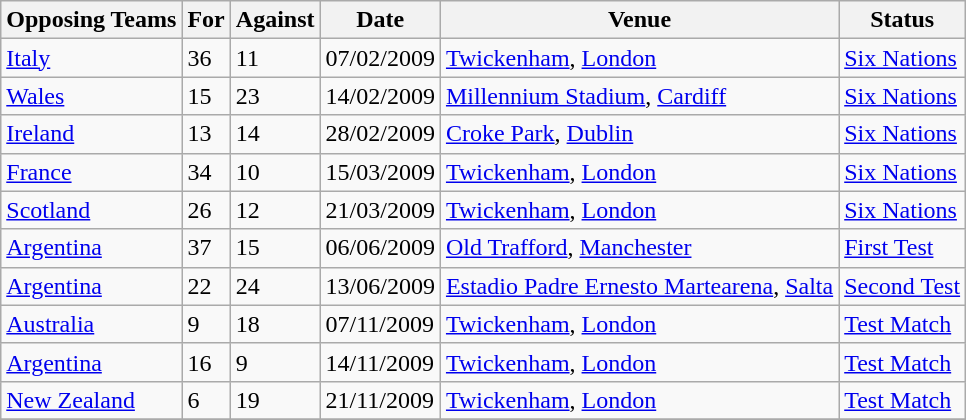<table class="wikitable">
<tr>
<th>Opposing Teams</th>
<th>For</th>
<th>Against</th>
<th>Date</th>
<th>Venue</th>
<th>Status</th>
</tr>
<tr>
<td><a href='#'>Italy</a></td>
<td>36</td>
<td>11</td>
<td>07/02/2009</td>
<td><a href='#'>Twickenham</a>, <a href='#'>London</a></td>
<td><a href='#'>Six Nations</a></td>
</tr>
<tr>
<td><a href='#'>Wales</a></td>
<td>15</td>
<td>23</td>
<td>14/02/2009</td>
<td><a href='#'>Millennium Stadium</a>, <a href='#'>Cardiff</a></td>
<td><a href='#'>Six Nations</a></td>
</tr>
<tr>
<td><a href='#'>Ireland</a></td>
<td>13</td>
<td>14</td>
<td>28/02/2009</td>
<td><a href='#'>Croke Park</a>, <a href='#'>Dublin</a></td>
<td><a href='#'>Six Nations</a></td>
</tr>
<tr>
<td><a href='#'>France</a></td>
<td>34</td>
<td>10</td>
<td>15/03/2009</td>
<td><a href='#'>Twickenham</a>, <a href='#'>London</a></td>
<td><a href='#'>Six Nations</a></td>
</tr>
<tr>
<td><a href='#'>Scotland</a></td>
<td>26</td>
<td>12</td>
<td>21/03/2009</td>
<td><a href='#'>Twickenham</a>, <a href='#'>London</a></td>
<td><a href='#'>Six Nations</a></td>
</tr>
<tr>
<td><a href='#'>Argentina</a></td>
<td>37</td>
<td>15</td>
<td>06/06/2009</td>
<td><a href='#'>Old Trafford</a>, <a href='#'>Manchester</a></td>
<td><a href='#'>First Test</a></td>
</tr>
<tr>
<td><a href='#'>Argentina</a></td>
<td>22</td>
<td>24</td>
<td>13/06/2009</td>
<td><a href='#'>Estadio Padre Ernesto Martearena</a>, <a href='#'>Salta</a></td>
<td><a href='#'>Second Test</a></td>
</tr>
<tr>
<td><a href='#'>Australia</a></td>
<td>9</td>
<td>18</td>
<td>07/11/2009</td>
<td><a href='#'>Twickenham</a>, <a href='#'>London</a></td>
<td><a href='#'>Test Match</a></td>
</tr>
<tr>
<td><a href='#'>Argentina</a></td>
<td>16</td>
<td>9</td>
<td>14/11/2009</td>
<td><a href='#'>Twickenham</a>, <a href='#'>London</a></td>
<td><a href='#'>Test Match</a></td>
</tr>
<tr>
<td><a href='#'>New Zealand</a></td>
<td>6</td>
<td>19</td>
<td>21/11/2009</td>
<td><a href='#'>Twickenham</a>, <a href='#'>London</a></td>
<td><a href='#'>Test Match</a></td>
</tr>
<tr>
</tr>
</table>
